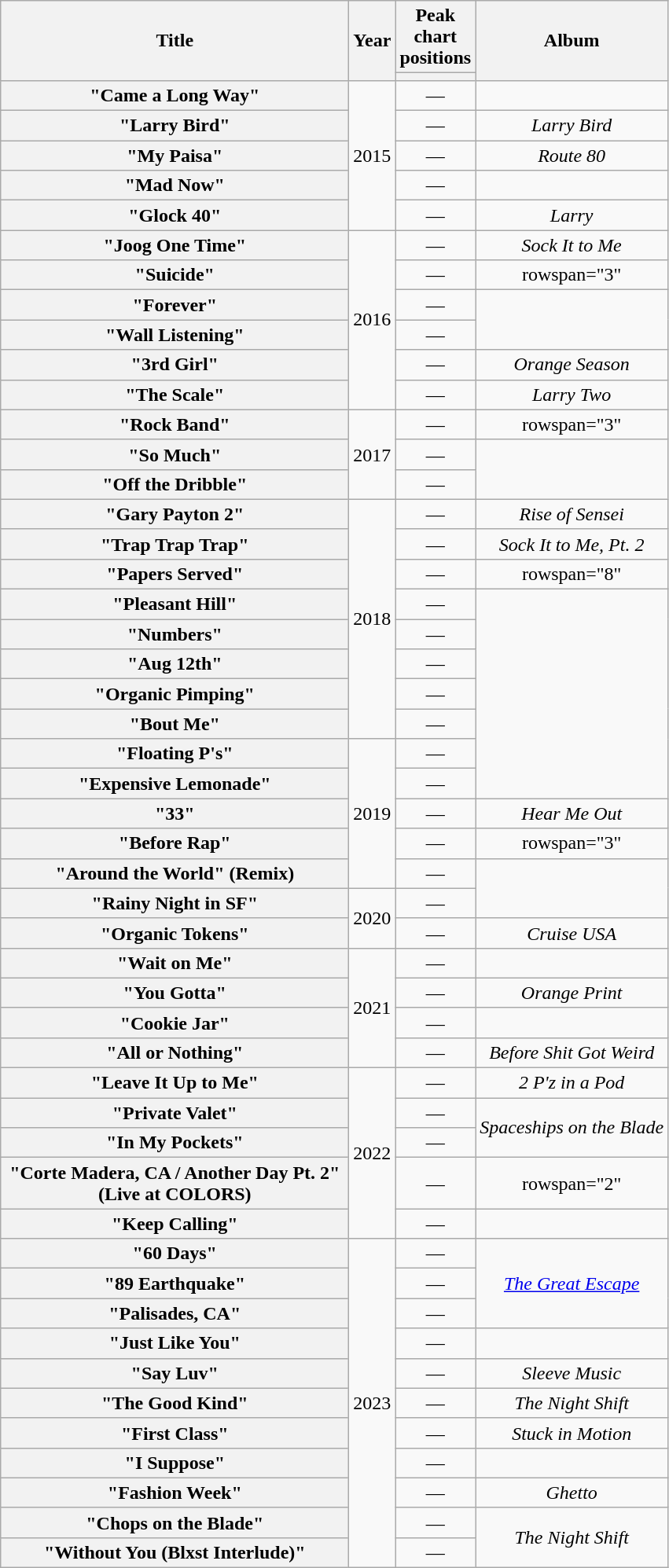<table class="wikitable plainrowheaders" style="text-align:center;">
<tr>
<th scope="col" rowspan="2" style="width:18em;">Title</th>
<th scope="col" rowspan="2" style="width:1em;">Year</th>
<th scope="col" colspan="1">Peak chart positions</th>
<th scope="col" rowspan="2">Album</th>
</tr>
<tr>
<th scope="col" style="width:3em;font-size:85%;"></th>
</tr>
<tr>
<th scope="row">"Came a Long Way"</th>
<td rowspan="5">2015</td>
<td>—</td>
<td></td>
</tr>
<tr>
<th scope="row">"Larry Bird"</th>
<td>—</td>
<td><em>Larry Bird</em></td>
</tr>
<tr>
<th scope="row">"My Paisa"</th>
<td>—</td>
<td><em>Route 80</em></td>
</tr>
<tr>
<th scope="row">"Mad Now"<br></th>
<td>—</td>
<td></td>
</tr>
<tr>
<th scope="row">"Glock 40"</th>
<td>—</td>
<td><em>Larry</em></td>
</tr>
<tr>
<th scope="row">"Joog One Time"</th>
<td rowspan="6">2016</td>
<td>—</td>
<td><em>Sock It to Me</em></td>
</tr>
<tr>
<th scope="row">"Suicide"</th>
<td>—</td>
<td>rowspan="3" </td>
</tr>
<tr>
<th scope="row">"Forever"</th>
<td>—</td>
</tr>
<tr>
<th scope="row">"Wall Listening"</th>
<td>—</td>
</tr>
<tr>
<th scope="row">"3rd Girl"<br></th>
<td>—</td>
<td><em>Orange Season</em></td>
</tr>
<tr>
<th scope="row">"The Scale"</th>
<td>—</td>
<td rowspan="1"><em>Larry Two</em></td>
</tr>
<tr>
<th scope="row">"Rock Band"</th>
<td rowspan="3">2017</td>
<td>—</td>
<td>rowspan="3" </td>
</tr>
<tr>
<th scope="row">"So Much"</th>
<td>—</td>
</tr>
<tr>
<th scope="row">"Off the Dribble"</th>
<td>—</td>
</tr>
<tr>
<th scope="row">"Gary Payton 2"<br></th>
<td rowspan="8">2018</td>
<td>—</td>
<td><em>Rise of Sensei</em></td>
</tr>
<tr>
<th scope="row">"Trap Trap Trap"</th>
<td>—</td>
<td><em>Sock It to Me, Pt. 2</em></td>
</tr>
<tr>
<th scope="row">"Papers Served"</th>
<td>—</td>
<td>rowspan="8" </td>
</tr>
<tr>
<th scope="row">"Pleasant Hill"</th>
<td>—</td>
</tr>
<tr>
<th scope="row">"Numbers"</th>
<td>—</td>
</tr>
<tr>
<th scope="row">"Aug 12th"</th>
<td>—</td>
</tr>
<tr>
<th scope="row">"Organic Pimping"<br></th>
<td>—</td>
</tr>
<tr>
<th scope="row">"Bout Me"<br></th>
<td>—</td>
</tr>
<tr>
<th scope="row">"Floating P's"</th>
<td rowspan="5">2019</td>
<td>—</td>
</tr>
<tr>
<th scope="row">"Expensive Lemonade"</th>
<td>—</td>
</tr>
<tr>
<th scope="row">"33"<br></th>
<td>—</td>
<td><em>Hear Me Out</em></td>
</tr>
<tr>
<th scope="row">"Before Rap"<br></th>
<td>—</td>
<td>rowspan="3" </td>
</tr>
<tr>
<th scope="row">"Around the World" (Remix) <br></th>
<td>—</td>
</tr>
<tr>
<th scope="row">"Rainy Night in SF"<br></th>
<td rowspan="2">2020</td>
<td>—</td>
</tr>
<tr>
<th scope="row">"Organic Tokens"<br></th>
<td>—</td>
<td><em>Cruise USA</em></td>
</tr>
<tr>
<th scope="row">"Wait on Me"</th>
<td rowspan="4">2021</td>
<td>—</td>
<td></td>
</tr>
<tr>
<th scope="row">"You Gotta"</th>
<td>—</td>
<td><em>Orange Print</em></td>
</tr>
<tr>
<th scope="row">"Cookie Jar"<br></th>
<td>—</td>
<td></td>
</tr>
<tr>
<th scope="row">"All or Nothing"<br></th>
<td>—</td>
<td><em>Before Shit Got Weird</em></td>
</tr>
<tr>
<th scope="row">"Leave It Up to Me"<br></th>
<td rowspan="5">2022</td>
<td>—</td>
<td><em>2 P'z in a Pod</em></td>
</tr>
<tr>
<th scope="row">"Private Valet"</th>
<td>—</td>
<td rowspan="2"><em>Spaceships on the Blade</em></td>
</tr>
<tr>
<th scope="row">"In My Pockets"</th>
<td>—</td>
</tr>
<tr>
<th scope="row">"Corte Madera, CA / Another Day Pt. 2" (Live at COLORS)</th>
<td>—</td>
<td>rowspan="2" </td>
</tr>
<tr>
<th scope="row">"Keep Calling"<br></th>
<td>—</td>
</tr>
<tr>
<th scope="row">"60 Days"<br></th>
<td rowspan="11">2023</td>
<td>—</td>
<td rowspan="3"><em><a href='#'>The Great Escape</a></em></td>
</tr>
<tr>
<th scope="row">"89 Earthquake"<br></th>
<td>—</td>
</tr>
<tr>
<th scope="row">"Palisades, CA"<br></th>
<td>—</td>
</tr>
<tr>
<th scope="row">"Just Like You"<br></th>
<td>—</td>
<td></td>
</tr>
<tr>
<th scope="row">"Say Luv"<br></th>
<td>—</td>
<td><em>Sleeve Music</em></td>
</tr>
<tr>
<th scope="row">"The Good Kind"<br></th>
<td>—</td>
<td><em>The Night Shift</em></td>
</tr>
<tr>
<th scope="row">"First Class"<br></th>
<td>—</td>
<td><em>Stuck in Motion</em></td>
</tr>
<tr>
<th scope="row">"I Suppose"<br></th>
<td>—</td>
<td></td>
</tr>
<tr>
<th scope="row">"Fashion Week"<br></th>
<td>—</td>
<td><em>Ghetto</em></td>
</tr>
<tr>
<th scope="row">"Chops on the Blade"<br></th>
<td>—</td>
<td rowspan="2"><em>The Night Shift</em></td>
</tr>
<tr>
<th scope="row">"Without You (Blxst Interlude)"<br></th>
<td>—</td>
</tr>
</table>
